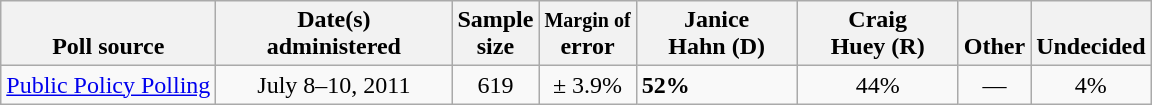<table class="wikitable">
<tr valign= bottom>
<th>Poll source</th>
<th style="width:150px;">Date(s)<br>administered</th>
<th class=small>Sample<br>size</th>
<th><small>Margin of</small><br>error</th>
<th width=100px>Janice<br>Hahn (D)</th>
<th width=100px>Craig<br>Huey (R)</th>
<th>Other</th>
<th>Undecided</th>
</tr>
<tr>
<td><a href='#'>Public Policy Polling</a> </td>
<td align=center>July 8–10, 2011</td>
<td align=center>619</td>
<td align=center>± 3.9%</td>
<td><strong>52%</strong></td>
<td align=center>44%</td>
<td align=center>—</td>
<td align=center>4%</td>
</tr>
</table>
